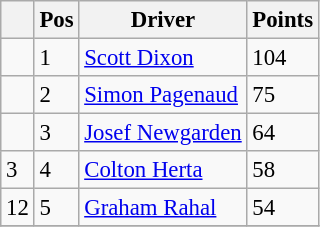<table class="wikitable" style="font-size: 95%;">
<tr>
<th></th>
<th>Pos</th>
<th>Driver</th>
<th>Points</th>
</tr>
<tr>
<td align="left"></td>
<td>1</td>
<td> <a href='#'>Scott Dixon</a></td>
<td>104</td>
</tr>
<tr>
<td align="left"></td>
<td>2</td>
<td> <a href='#'>Simon Pagenaud</a></td>
<td>75</td>
</tr>
<tr>
<td align="left"></td>
<td>3</td>
<td> <a href='#'>Josef Newgarden</a></td>
<td>64</td>
</tr>
<tr>
<td align="left"> 3</td>
<td>4</td>
<td> <a href='#'>Colton Herta</a></td>
<td>58</td>
</tr>
<tr>
<td align="left"> 12</td>
<td>5</td>
<td> <a href='#'>Graham Rahal</a></td>
<td>54</td>
</tr>
<tr>
</tr>
</table>
